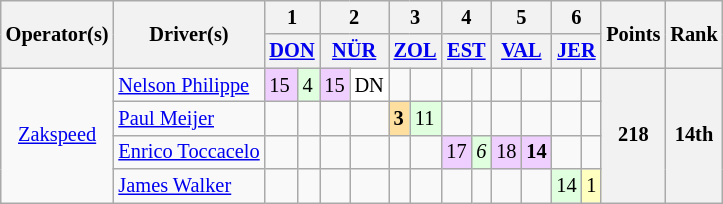<table class="wikitable" style="font-size: 85%">
<tr>
<th rowspan=2>Operator(s)</th>
<th rowspan=2>Driver(s)</th>
<th colspan=2>1</th>
<th colspan=2>2</th>
<th colspan=2>3</th>
<th colspan=2>4</th>
<th colspan=2>5</th>
<th colspan=2>6</th>
<th rowspan=2>Points</th>
<th rowspan=2>Rank</th>
</tr>
<tr>
<th colspan=2><a href='#'>DON</a></th>
<th colspan=2><a href='#'>NÜR</a></th>
<th colspan=2><a href='#'>ZOL</a></th>
<th colspan=2><a href='#'>EST</a></th>
<th colspan=2><a href='#'>VAL</a></th>
<th colspan=2><a href='#'>JER</a></th>
</tr>
<tr>
<td rowspan=4 align=center><a href='#'>Zakspeed</a></td>
<td> <a href='#'>Nelson Philippe</a></td>
<td style="background:#efcfff;">15</td>
<td style="background:#dfffdf;">4</td>
<td style="background:#efcfff;">15</td>
<td style="background:#ffffff;">DN</td>
<td></td>
<td></td>
<td></td>
<td></td>
<td></td>
<td></td>
<td></td>
<td></td>
<th rowspan=4>218</th>
<th rowspan=4>14th</th>
</tr>
<tr>
<td> <a href='#'>Paul Meijer</a></td>
<td></td>
<td></td>
<td></td>
<td></td>
<td style="background:#ffdf9f;"><strong>3</strong></td>
<td style="background:#dfffdf;">11</td>
<td></td>
<td></td>
<td></td>
<td></td>
<td></td>
<td></td>
</tr>
<tr>
<td> <a href='#'>Enrico Toccacelo</a></td>
<td></td>
<td></td>
<td></td>
<td></td>
<td></td>
<td></td>
<td style="background:#efcfff;">17</td>
<td style="background:#dfffdf;"><em>6</em></td>
<td style="background:#efcfff;">18</td>
<td style="background:#efcfff;"><strong>14</strong></td>
<td></td>
<td></td>
</tr>
<tr>
<td> <a href='#'>James Walker</a></td>
<td></td>
<td></td>
<td></td>
<td></td>
<td></td>
<td></td>
<td></td>
<td></td>
<td></td>
<td></td>
<td style="background:#dfffdf;">14</td>
<td style="background:#ffffbf;">1</td>
</tr>
</table>
